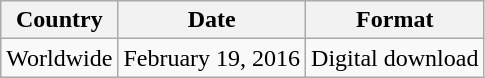<table class="wikitable plainrowheaders">
<tr>
<th scope="col">Country</th>
<th scope="col">Date</th>
<th scope="col">Format</th>
</tr>
<tr>
<td>Worldwide</td>
<td rowspan="2">February 19, 2016</td>
<td rowspan="2">Digital download</td>
</tr>
</table>
